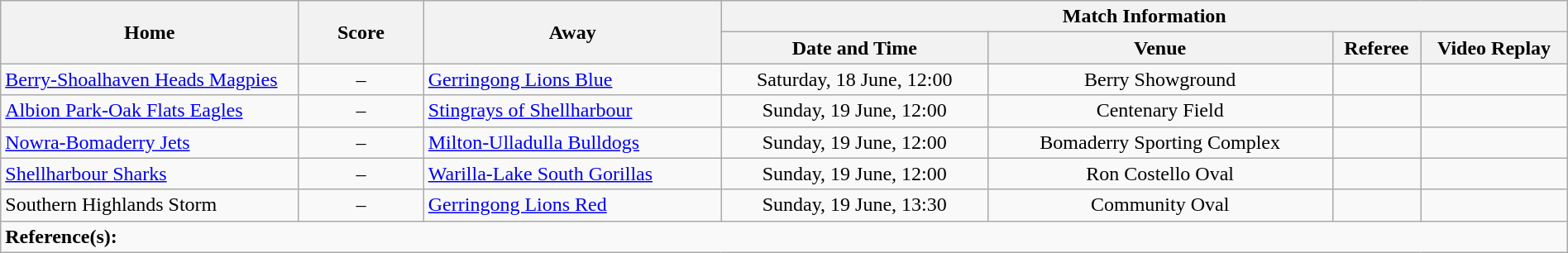<table class="wikitable" width="100% text-align:center;">
<tr>
<th rowspan="2" width="19%">Home</th>
<th rowspan="2" width="8%">Score</th>
<th rowspan="2" width="19%">Away</th>
<th colspan="4">Match Information</th>
</tr>
<tr bgcolor="#CCCCCC">
<th width="17%">Date and Time</th>
<th width="22%">Venue</th>
<th>Referee</th>
<th>Video Replay</th>
</tr>
<tr>
<td> <a href='#'>Berry-Shoalhaven Heads Magpies</a></td>
<td style="text-align:center;">–</td>
<td> <a href='#'>Gerringong Lions Blue</a></td>
<td style="text-align:center;">Saturday, 18 June, 12:00</td>
<td style="text-align:center;">Berry Showground</td>
<td style="text-align:center;"></td>
<td style="text-align:center;"></td>
</tr>
<tr>
<td> <a href='#'>Albion Park-Oak Flats Eagles</a></td>
<td style="text-align:center;">–</td>
<td> <a href='#'>Stingrays of Shellharbour</a></td>
<td style="text-align:center;">Sunday, 19 June, 12:00</td>
<td style="text-align:center;">Centenary Field</td>
<td style="text-align:center;"></td>
<td style="text-align:center;"></td>
</tr>
<tr>
<td> <a href='#'>Nowra-Bomaderry Jets</a></td>
<td style="text-align:center;">–</td>
<td> <a href='#'>Milton-Ulladulla Bulldogs</a></td>
<td style="text-align:center;">Sunday, 19 June, 12:00</td>
<td style="text-align:center;">Bomaderry Sporting Complex</td>
<td style="text-align:center;"></td>
<td style="text-align:center;"></td>
</tr>
<tr>
<td> <a href='#'>Shellharbour Sharks</a></td>
<td style="text-align:center;">–</td>
<td> <a href='#'>Warilla-Lake South Gorillas</a></td>
<td style="text-align:center;">Sunday, 19 June, 12:00</td>
<td style="text-align:center;">Ron Costello Oval</td>
<td style="text-align:center;"></td>
<td style="text-align:center;"></td>
</tr>
<tr>
<td> Southern Highlands Storm</td>
<td style="text-align:center;">–</td>
<td> <a href='#'>Gerringong Lions Red</a></td>
<td style="text-align:center;">Sunday, 19 June, 13:30</td>
<td style="text-align:center;">Community Oval</td>
<td style="text-align:center;"></td>
<td style="text-align:center;"></td>
</tr>
<tr>
<td colspan="7"><strong>Reference(s):</strong></td>
</tr>
</table>
